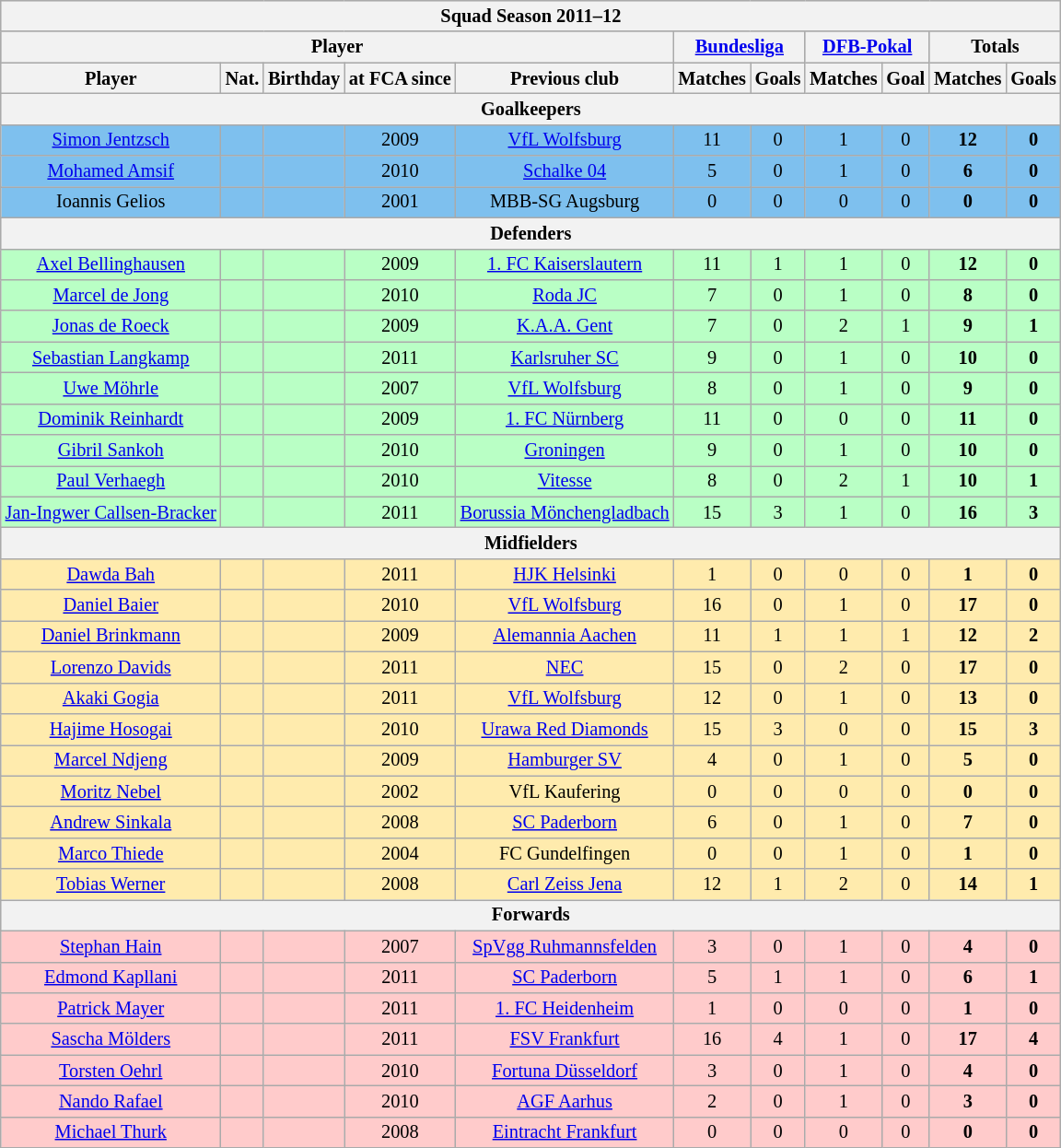<table class="wikitable" style="font-size:85%">
<tr style="text-align:center; background:#dcdcdc;">
<th colspan="11">Squad Season 2011–12</th>
</tr>
<tr style="text-align:center; background:#9c9c9c;">
<th colspan="5">Player</th>
<th colspan="2"><a href='#'>Bundesliga</a></th>
<th colspan="2"><a href='#'>DFB-Pokal</a></th>
<th colspan="2">Totals</th>
</tr>
<tr style="text-align:center; background:#dcdcdc;">
<th>Player</th>
<th>Nat.</th>
<th>Birthday</th>
<th>at FCA since</th>
<th>Previous club</th>
<th>Matches</th>
<th>Goals</th>
<th>Matches</th>
<th>Goal</th>
<th>Matches</th>
<th>Goals</th>
</tr>
<tr style="text-align:center; background:#dcdcdc;">
<th colspan="11">Goalkeepers</th>
</tr>
<tr style="text-align:center; background:#7ec0ee;">
<td><a href='#'>Simon Jentzsch</a></td>
<td></td>
<td></td>
<td>2009</td>
<td><a href='#'>VfL Wolfsburg</a></td>
<td>11</td>
<td>0</td>
<td>1</td>
<td>0</td>
<td><strong>12</strong></td>
<td><strong>0</strong></td>
</tr>
<tr style="text-align:center; background:#7ec0ee;">
<td><a href='#'>Mohamed Amsif</a></td>
<td></td>
<td></td>
<td>2010</td>
<td><a href='#'>Schalke 04</a></td>
<td>5</td>
<td>0</td>
<td>1</td>
<td>0</td>
<td><strong>6</strong></td>
<td><strong>0</strong></td>
</tr>
<tr style="text-align:center; background:#7ec0ee;">
<td>Ioannis Gelios</td>
<td></td>
<td></td>
<td>2001</td>
<td>MBB-SG Augsburg</td>
<td>0</td>
<td>0</td>
<td>0</td>
<td>0</td>
<td><strong>0</strong></td>
<td><strong>0</strong></td>
</tr>
<tr style="text-align:center; background:#dcdcdc;">
<th colspan="11">Defenders</th>
</tr>
<tr style="text-align:center; background:#b9ffc5;">
<td><a href='#'>Axel Bellinghausen</a></td>
<td></td>
<td></td>
<td>2009</td>
<td><a href='#'>1. FC Kaiserslautern</a></td>
<td>11</td>
<td>1</td>
<td>1</td>
<td>0</td>
<td><strong>12</strong></td>
<td><strong>0</strong></td>
</tr>
<tr style="text-align:center; background:#b9ffc5;">
<td><a href='#'>Marcel de Jong</a></td>
<td></td>
<td></td>
<td>2010</td>
<td><a href='#'>Roda JC</a></td>
<td>7</td>
<td>0</td>
<td>1</td>
<td>0</td>
<td><strong>8</strong></td>
<td><strong>0</strong></td>
</tr>
<tr style="text-align:center; background:#b9ffc5;">
<td><a href='#'>Jonas de Roeck</a></td>
<td></td>
<td></td>
<td>2009</td>
<td><a href='#'>K.A.A. Gent</a></td>
<td>7</td>
<td>0</td>
<td>2</td>
<td>1</td>
<td><strong>9</strong></td>
<td><strong>1</strong></td>
</tr>
<tr style="text-align:center; background:#b9ffc5;">
<td><a href='#'>Sebastian Langkamp</a></td>
<td></td>
<td></td>
<td>2011</td>
<td><a href='#'>Karlsruher SC</a></td>
<td>9</td>
<td>0</td>
<td>1</td>
<td>0</td>
<td><strong>10</strong></td>
<td><strong>0</strong></td>
</tr>
<tr style="text-align:center; background:#b9ffc5;">
<td><a href='#'>Uwe Möhrle</a></td>
<td></td>
<td></td>
<td>2007</td>
<td><a href='#'>VfL Wolfsburg</a></td>
<td>8</td>
<td>0</td>
<td>1</td>
<td>0</td>
<td><strong>9</strong></td>
<td><strong>0</strong></td>
</tr>
<tr style="text-align:center; background:#b9ffc5;">
<td><a href='#'>Dominik Reinhardt</a></td>
<td></td>
<td></td>
<td>2009</td>
<td><a href='#'>1. FC Nürnberg</a></td>
<td>11</td>
<td>0</td>
<td>0</td>
<td>0</td>
<td><strong>11</strong></td>
<td><strong>0</strong></td>
</tr>
<tr style="text-align:center; background:#b9ffc5;">
<td><a href='#'>Gibril Sankoh</a></td>
<td></td>
<td></td>
<td>2010</td>
<td><a href='#'>Groningen</a></td>
<td>9</td>
<td>0</td>
<td>1</td>
<td>0</td>
<td><strong>10</strong></td>
<td><strong>0</strong></td>
</tr>
<tr style="text-align:center; background:#b9ffc5;">
<td><a href='#'>Paul Verhaegh</a></td>
<td></td>
<td></td>
<td>2010</td>
<td><a href='#'>Vitesse</a></td>
<td>8</td>
<td>0</td>
<td>2</td>
<td>1</td>
<td><strong>10</strong></td>
<td><strong>1</strong></td>
</tr>
<tr style="text-align:center; background:#b9ffc5;">
<td><a href='#'>Jan-Ingwer Callsen-Bracker</a></td>
<td></td>
<td></td>
<td>2011</td>
<td><a href='#'>Borussia Mönchengladbach</a></td>
<td>15</td>
<td>3</td>
<td>1</td>
<td>0</td>
<td><strong>16</strong></td>
<td><strong>3</strong></td>
</tr>
<tr style="text-align:center; background:#dcdcdc;">
<th colspan="11">Midfielders</th>
</tr>
<tr style="text-align:center; background:#ffebad;">
<td><a href='#'>Dawda Bah</a></td>
<td></td>
<td></td>
<td>2011</td>
<td><a href='#'>HJK Helsinki</a></td>
<td>1</td>
<td>0</td>
<td>0</td>
<td>0</td>
<td><strong>1</strong></td>
<td><strong>0</strong></td>
</tr>
<tr style="text-align:center; background:#ffebad;">
<td><a href='#'>Daniel Baier</a></td>
<td></td>
<td></td>
<td>2010</td>
<td><a href='#'>VfL Wolfsburg</a></td>
<td>16</td>
<td>0</td>
<td>1</td>
<td>0</td>
<td><strong>17</strong></td>
<td><strong>0</strong></td>
</tr>
<tr style="text-align:center; background:#ffebad;">
<td><a href='#'>Daniel Brinkmann</a></td>
<td></td>
<td></td>
<td>2009</td>
<td><a href='#'>Alemannia Aachen</a></td>
<td>11</td>
<td>1</td>
<td>1</td>
<td>1</td>
<td><strong>12</strong></td>
<td><strong>2</strong></td>
</tr>
<tr style="text-align:center; background:#ffebad;">
<td><a href='#'>Lorenzo Davids</a></td>
<td></td>
<td></td>
<td>2011</td>
<td><a href='#'>NEC</a></td>
<td>15</td>
<td>0</td>
<td>2</td>
<td>0</td>
<td><strong>17</strong></td>
<td><strong>0</strong></td>
</tr>
<tr style="text-align:center; background:#ffebad;">
<td><a href='#'>Akaki Gogia</a></td>
<td></td>
<td></td>
<td>2011</td>
<td><a href='#'>VfL Wolfsburg</a></td>
<td>12</td>
<td>0</td>
<td>1</td>
<td>0</td>
<td><strong>13</strong></td>
<td><strong>0</strong></td>
</tr>
<tr style="text-align:center; background:#ffebad;">
<td><a href='#'>Hajime Hosogai</a></td>
<td></td>
<td></td>
<td>2010</td>
<td><a href='#'>Urawa Red Diamonds</a></td>
<td>15</td>
<td>3</td>
<td>0</td>
<td>0</td>
<td><strong>15</strong></td>
<td><strong>3</strong></td>
</tr>
<tr style="text-align:center; background:#ffebad;">
<td><a href='#'>Marcel Ndjeng</a></td>
<td></td>
<td></td>
<td>2009</td>
<td><a href='#'>Hamburger SV</a></td>
<td>4</td>
<td>0</td>
<td>1</td>
<td>0</td>
<td><strong>5</strong></td>
<td><strong>0</strong></td>
</tr>
<tr style="text-align:center; background:#ffebad;">
<td><a href='#'>Moritz Nebel</a></td>
<td></td>
<td></td>
<td>2002</td>
<td>VfL Kaufering</td>
<td>0</td>
<td>0</td>
<td>0</td>
<td>0</td>
<td><strong>0</strong></td>
<td><strong>0</strong></td>
</tr>
<tr style="text-align:center; background:#ffebad;">
<td><a href='#'>Andrew Sinkala</a></td>
<td></td>
<td></td>
<td>2008</td>
<td><a href='#'>SC Paderborn</a></td>
<td>6</td>
<td>0</td>
<td>1</td>
<td>0</td>
<td><strong>7</strong></td>
<td><strong>0</strong></td>
</tr>
<tr style="text-align:center; background:#ffebad;">
<td><a href='#'>Marco Thiede</a></td>
<td></td>
<td></td>
<td>2004</td>
<td>FC Gundelfingen</td>
<td>0</td>
<td>0</td>
<td>1</td>
<td>0</td>
<td><strong>1</strong></td>
<td><strong>0</strong></td>
</tr>
<tr style="text-align:center; background:#ffebad;">
<td><a href='#'>Tobias Werner</a></td>
<td></td>
<td></td>
<td>2008</td>
<td><a href='#'>Carl Zeiss Jena</a></td>
<td>12</td>
<td>1</td>
<td>2</td>
<td>0</td>
<td><strong>14</strong></td>
<td><strong>1</strong></td>
</tr>
<tr style="text-align:center; background:#dcdcdc;">
<th colspan="11">Forwards</th>
</tr>
<tr style="text-align:center; background:#ffcbcb;">
<td><a href='#'>Stephan Hain</a></td>
<td></td>
<td></td>
<td>2007</td>
<td><a href='#'>SpVgg Ruhmannsfelden</a></td>
<td>3</td>
<td>0</td>
<td>1</td>
<td>0</td>
<td><strong>4</strong></td>
<td><strong>0</strong></td>
</tr>
<tr style="text-align:center; background:#ffcbcb;">
<td><a href='#'>Edmond Kapllani</a></td>
<td></td>
<td></td>
<td>2011</td>
<td><a href='#'>SC Paderborn</a></td>
<td>5</td>
<td>1</td>
<td>1</td>
<td>0</td>
<td><strong>6</strong></td>
<td><strong>1</strong></td>
</tr>
<tr style="text-align:center; background:#ffcbcb;">
<td><a href='#'>Patrick Mayer</a></td>
<td></td>
<td></td>
<td>2011</td>
<td><a href='#'>1. FC Heidenheim</a></td>
<td>1</td>
<td>0</td>
<td>0</td>
<td>0</td>
<td><strong>1</strong></td>
<td><strong>0</strong></td>
</tr>
<tr style="text-align:center; background:#ffcbcb;">
<td><a href='#'>Sascha Mölders</a></td>
<td></td>
<td></td>
<td>2011</td>
<td><a href='#'>FSV Frankfurt</a></td>
<td>16</td>
<td>4</td>
<td>1</td>
<td>0</td>
<td><strong>17</strong></td>
<td><strong>4</strong></td>
</tr>
<tr style="text-align:center; background:#ffcbcb;">
<td><a href='#'>Torsten Oehrl</a></td>
<td></td>
<td></td>
<td>2010</td>
<td><a href='#'>Fortuna Düsseldorf</a></td>
<td>3</td>
<td>0</td>
<td>1</td>
<td>0</td>
<td><strong>4</strong></td>
<td><strong>0</strong></td>
</tr>
<tr style="text-align:center; background:#ffcbcb;">
<td><a href='#'>Nando Rafael</a></td>
<td></td>
<td></td>
<td>2010</td>
<td><a href='#'>AGF Aarhus</a></td>
<td>2</td>
<td>0</td>
<td>1</td>
<td>0</td>
<td><strong>3</strong></td>
<td><strong>0</strong></td>
</tr>
<tr style="text-align:center; background:#ffcbcb;">
<td><a href='#'>Michael Thurk</a></td>
<td></td>
<td></td>
<td>2008</td>
<td><a href='#'>Eintracht Frankfurt</a></td>
<td>0</td>
<td>0</td>
<td>0</td>
<td>0</td>
<td><strong>0</strong></td>
<td><strong>0</strong></td>
</tr>
</table>
